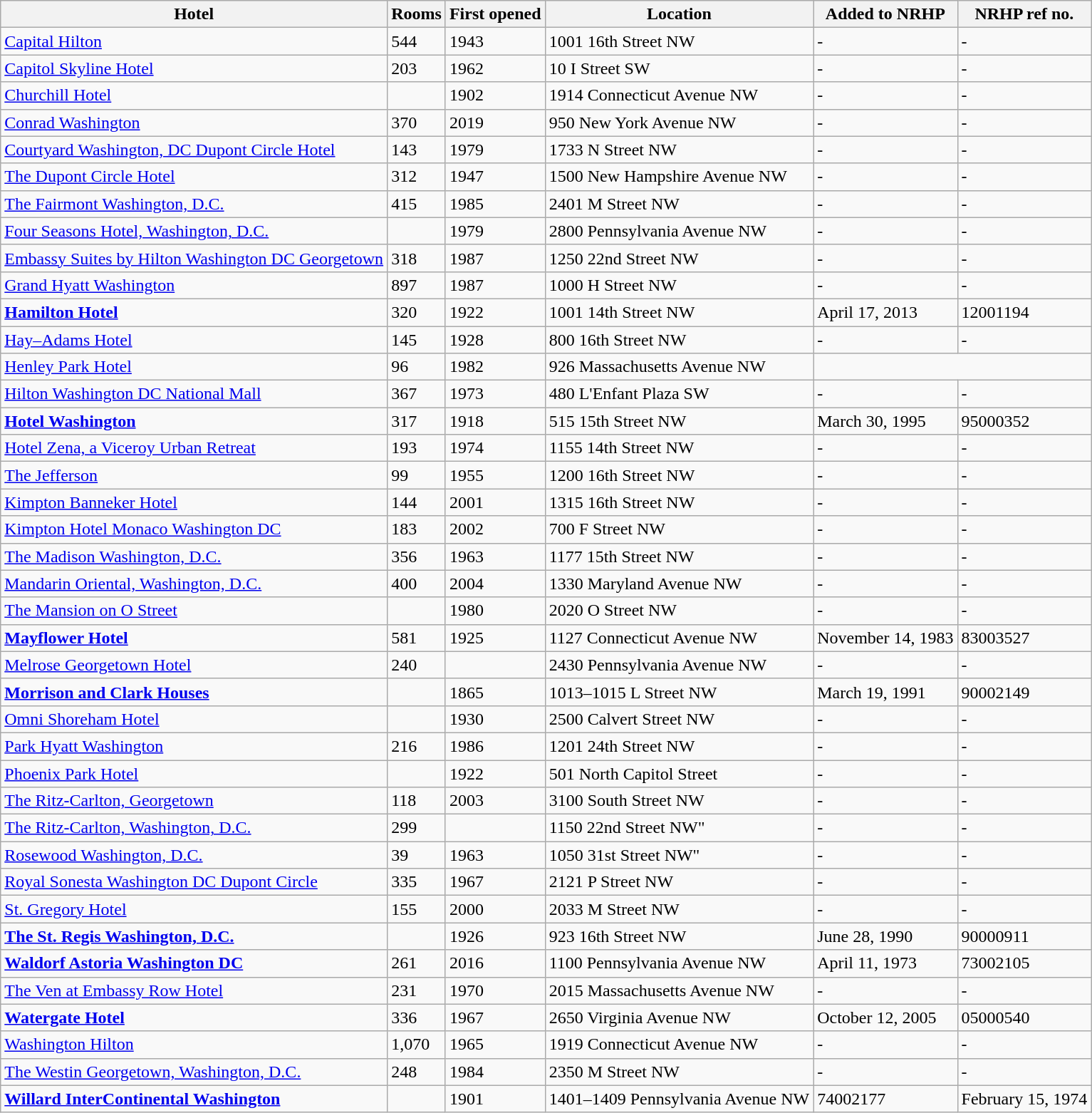<table class="wikitable sortable">
<tr>
<th>Hotel</th>
<th>Rooms</th>
<th>First opened</th>
<th>Location</th>
<th>Added to NRHP</th>
<th>NRHP ref no.</th>
</tr>
<tr>
<td><a href='#'>Capital Hilton</a></td>
<td>544</td>
<td>1943</td>
<td data-sort-value="16th Street NW, 1001">1001 16th Street NW</td>
<td>-</td>
<td>-</td>
</tr>
<tr>
<td><a href='#'>Capitol Skyline Hotel</a></td>
<td>203</td>
<td>1962</td>
<td data-sort-value="I Street SW, 10">10 I Street SW</td>
<td>-</td>
<td>-</td>
</tr>
<tr>
<td><a href='#'>Churchill Hotel</a></td>
<td></td>
<td>1902</td>
<td data-sort-value="Connecticut Avenue NW, 1914">1914 Connecticut Avenue NW</td>
<td>-</td>
<td>-</td>
</tr>
<tr>
<td><a href='#'>Conrad Washington</a></td>
<td>370</td>
<td>2019</td>
<td data-sort-value="New York Avenue NW, 950">950 New York Avenue NW</td>
<td>-</td>
<td>-</td>
</tr>
<tr>
<td><a href='#'>Courtyard Washington, DC Dupont Circle Hotel</a></td>
<td>143</td>
<td>1979</td>
<td data-sort-value="N Street NW, 1733">1733 N Street NW</td>
<td>-</td>
<td>-</td>
</tr>
<tr>
<td data-sort-value="Dupont Circle Hotel, The"><a href='#'>The Dupont Circle Hotel</a></td>
<td>312</td>
<td>1947</td>
<td data-sort-value="New Hampshire Avenue NW, 1500">1500 New Hampshire Avenue NW</td>
<td>-</td>
<td>-</td>
</tr>
<tr>
<td data-sort-value="Fairmont Washington, D.C., The"><a href='#'>The Fairmont Washington, D.C.</a></td>
<td>415</td>
<td>1985</td>
<td data-sort-value="M Street NW, 2401">2401 M Street NW</td>
<td>-</td>
<td>-</td>
</tr>
<tr>
<td><a href='#'>Four Seasons Hotel, Washington, D.C.</a></td>
<td></td>
<td>1979</td>
<td data-sort-value="Pennsylvania Avenue NW, 2800">2800 Pennsylvania Avenue NW</td>
<td>-</td>
<td>-</td>
</tr>
<tr>
<td><a href='#'>Embassy Suites by Hilton Washington DC Georgetown</a></td>
<td>318</td>
<td>1987</td>
<td data-sort-value="22nd Street NW, 1250">1250 22nd Street NW</td>
<td>-</td>
<td>-</td>
</tr>
<tr>
<td><a href='#'>Grand Hyatt Washington</a></td>
<td>897</td>
<td>1987</td>
<td data-sort-value="H Street NW, 1000">1000 H Street NW</td>
<td>-</td>
<td>-</td>
</tr>
<tr>
<td><strong><a href='#'>Hamilton Hotel</a></strong></td>
<td>320</td>
<td>1922</td>
<td data-sort-value="14th Street NW, 1001">1001 14th Street NW</td>
<td>April 17, 2013</td>
<td>12001194</td>
</tr>
<tr>
<td><a href='#'>Hay–Adams Hotel</a></td>
<td>145</td>
<td>1928</td>
<td data-sort-value="16th Street NW, 800">800 16th Street NW</td>
<td>-</td>
<td>-</td>
</tr>
<tr>
<td><a href='#'>Henley Park Hotel</a></td>
<td>96</td>
<td>1982</td>
<td data-sort-value="Massachusetts Avenue NW, 926">926 Massachusetts Avenue NW</td>
</tr>
<tr>
<td><a href='#'>Hilton Washington DC National Mall</a></td>
<td>367</td>
<td>1973</td>
<td data-sort-value="L'Enfant Plaza SW, 480">480 L'Enfant Plaza SW</td>
<td>-</td>
<td>-</td>
</tr>
<tr>
<td><strong><a href='#'>Hotel Washington</a></strong></td>
<td>317</td>
<td>1918</td>
<td data-sort-value="15th Street NW, 515">515 15th Street NW</td>
<td>March 30, 1995</td>
<td>95000352</td>
</tr>
<tr>
<td><a href='#'>Hotel Zena, a Viceroy Urban Retreat</a></td>
<td>193</td>
<td>1974</td>
<td data-sort-value="14th Street NW, 1155">1155 14th Street NW</td>
<td>-</td>
<td>-</td>
</tr>
<tr>
<td data-sort-value="Jefferson, The"><a href='#'>The Jefferson</a></td>
<td>99</td>
<td>1955</td>
<td data-sort-value="16th Street NW, 1200">1200 16th Street NW</td>
<td>-</td>
<td>-</td>
</tr>
<tr>
<td><a href='#'>Kimpton Banneker Hotel</a></td>
<td>144</td>
<td>2001</td>
<td data-sort-value="16th Street NW, 1315">1315 16th Street NW</td>
<td>-</td>
<td>-</td>
</tr>
<tr>
<td><a href='#'>Kimpton Hotel Monaco Washington DC</a></td>
<td>183</td>
<td>2002</td>
<td data-sort-value="F Street NW, 700">700 F Street NW</td>
<td>-</td>
<td>-</td>
</tr>
<tr>
<td data-sort-value="Madison Washington, D.C., The"><a href='#'>The Madison Washington, D.C.</a></td>
<td>356</td>
<td>1963</td>
<td data-sort-value="15th Street NW, 1177">1177 15th Street NW</td>
<td>-</td>
<td>-</td>
</tr>
<tr>
<td><a href='#'>Mandarin Oriental, Washington, D.C.</a></td>
<td>400</td>
<td>2004</td>
<td data-sort-value="Maryland Avenue NW, 1330">1330 Maryland Avenue NW</td>
<td>-</td>
<td>-</td>
</tr>
<tr>
<td data-sort-value="Mansion on O Street, The"><a href='#'>The Mansion on O Street</a></td>
<td></td>
<td>1980</td>
<td data-sort-value="O Street NW, 2020">2020 O Street NW</td>
<td>-</td>
<td>-</td>
</tr>
<tr>
<td><strong><a href='#'>Mayflower Hotel</a></strong></td>
<td>581</td>
<td>1925</td>
<td data-sort-value="Connecticut Avenue NW, 1127">1127 Connecticut Avenue NW</td>
<td>November 14, 1983</td>
<td>83003527</td>
</tr>
<tr>
<td><a href='#'>Melrose Georgetown Hotel</a></td>
<td>240</td>
<td></td>
<td data-sort-value="Pennsylvania Avenue NW, 2430">2430 Pennsylvania Avenue NW</td>
<td>-</td>
<td>-</td>
</tr>
<tr>
<td><strong><a href='#'>Morrison and Clark Houses</a></strong></td>
<td></td>
<td>1865</td>
<td data-sort-value="L Street NW, 1013–1015">1013–1015 L Street NW</td>
<td>March 19, 1991</td>
<td>90002149</td>
</tr>
<tr>
<td><a href='#'>Omni Shoreham Hotel</a></td>
<td></td>
<td>1930</td>
<td data-sort-value="Calvert Street NW, 2500">2500 Calvert Street NW</td>
<td>-</td>
<td>-</td>
</tr>
<tr>
<td><a href='#'>Park Hyatt Washington</a></td>
<td>216</td>
<td>1986</td>
<td data-sort-value="24th Street NW, 1202">1201 24th Street NW</td>
<td>-</td>
<td>-</td>
</tr>
<tr>
<td><a href='#'>Phoenix Park Hotel</a></td>
<td></td>
<td>1922</td>
<td data-sort-value="North Capitol Street, 501">501 North Capitol Street</td>
<td>-</td>
<td>-</td>
</tr>
<tr>
<td data-sort-value="Ritz-Carlton Georgetown, The"><a href='#'>The Ritz-Carlton, Georgetown</a></td>
<td>118</td>
<td>2003</td>
<td data-sort-value="South Street NW, 3100">3100 South Street NW</td>
<td>-</td>
<td>-</td>
</tr>
<tr>
<td data-sort-value="Ritz-Carlton Washington D.C., The"><a href='#'>The Ritz-Carlton, Washington, D.C.</a></td>
<td>299</td>
<td></td>
<td data-sort-value="22nd Street NW, 1150">1150 22nd Street NW"</td>
<td>-</td>
<td>-</td>
</tr>
<tr>
<td><a href='#'>Rosewood Washington, D.C.</a></td>
<td>39</td>
<td>1963</td>
<td data-sort-value="31st Street NW, 1050">1050 31st Street NW"</td>
<td>-</td>
<td>-</td>
</tr>
<tr>
<td><a href='#'>Royal Sonesta Washington DC Dupont Circle</a></td>
<td>335</td>
<td>1967</td>
<td data-sort-value="P Street NW, 2121">2121 P Street NW</td>
<td>-</td>
<td>-</td>
</tr>
<tr>
<td><a href='#'>St. Gregory Hotel</a></td>
<td>155</td>
<td>2000</td>
<td data-sort-value="M Street NW, 2033">2033 M Street NW</td>
<td>-</td>
<td>-</td>
</tr>
<tr>
<td data-sort-value="St. Regis Washington D.C., The"><strong><a href='#'>The St. Regis Washington, D.C.</a></strong></td>
<td></td>
<td>1926</td>
<td data-sort-value="16th Street NW, 923">923 16th Street NW</td>
<td>June 28, 1990</td>
<td>90000911</td>
</tr>
<tr>
<td><strong><a href='#'>Waldorf Astoria Washington DC</a></strong></td>
<td>261</td>
<td>2016</td>
<td data-sort-value="Pennsylvania Avenue NW, 1100">1100 Pennsylvania Avenue NW</td>
<td>April 11, 1973</td>
<td>73002105</td>
</tr>
<tr>
<td data-sort-value="Ven at Embassy Row, The"><a href='#'>The Ven at Embassy Row Hotel</a></td>
<td>231</td>
<td>1970</td>
<td data-sort-value="Massachusetts Avenue NW, 2015">2015 Massachusetts Avenue NW</td>
<td>-</td>
<td>-</td>
</tr>
<tr>
<td><strong><a href='#'>Watergate Hotel</a></strong></td>
<td>336</td>
<td>1967</td>
<td data-sort-value="Virginia Avenue NW, 2650">2650 Virginia Avenue NW</td>
<td>October 12, 2005</td>
<td>05000540</td>
</tr>
<tr>
<td><a href='#'>Washington Hilton</a></td>
<td>1,070</td>
<td>1965</td>
<td data-sort-value="Connecticut Avenue NW, 1919">1919 Connecticut Avenue NW</td>
<td>-</td>
<td>-</td>
</tr>
<tr>
<td data-sort-value="Westin Georgetown Washington D.C., The"><a href='#'>The Westin Georgetown, Washington, D.C.</a></td>
<td>248</td>
<td>1984</td>
<td data-sort-value="M Street NW, 2350">2350 M Street NW</td>
<td>-</td>
<td>-</td>
</tr>
<tr>
<td><strong><a href='#'>Willard InterContinental Washington</a></strong></td>
<td></td>
<td>1901</td>
<td data-sort-value="Pennsylvania Avenue NW, 1401–1409">1401–1409 Pennsylvania Avenue NW</td>
<td>74002177</td>
<td>February 15, 1974</td>
</tr>
</table>
